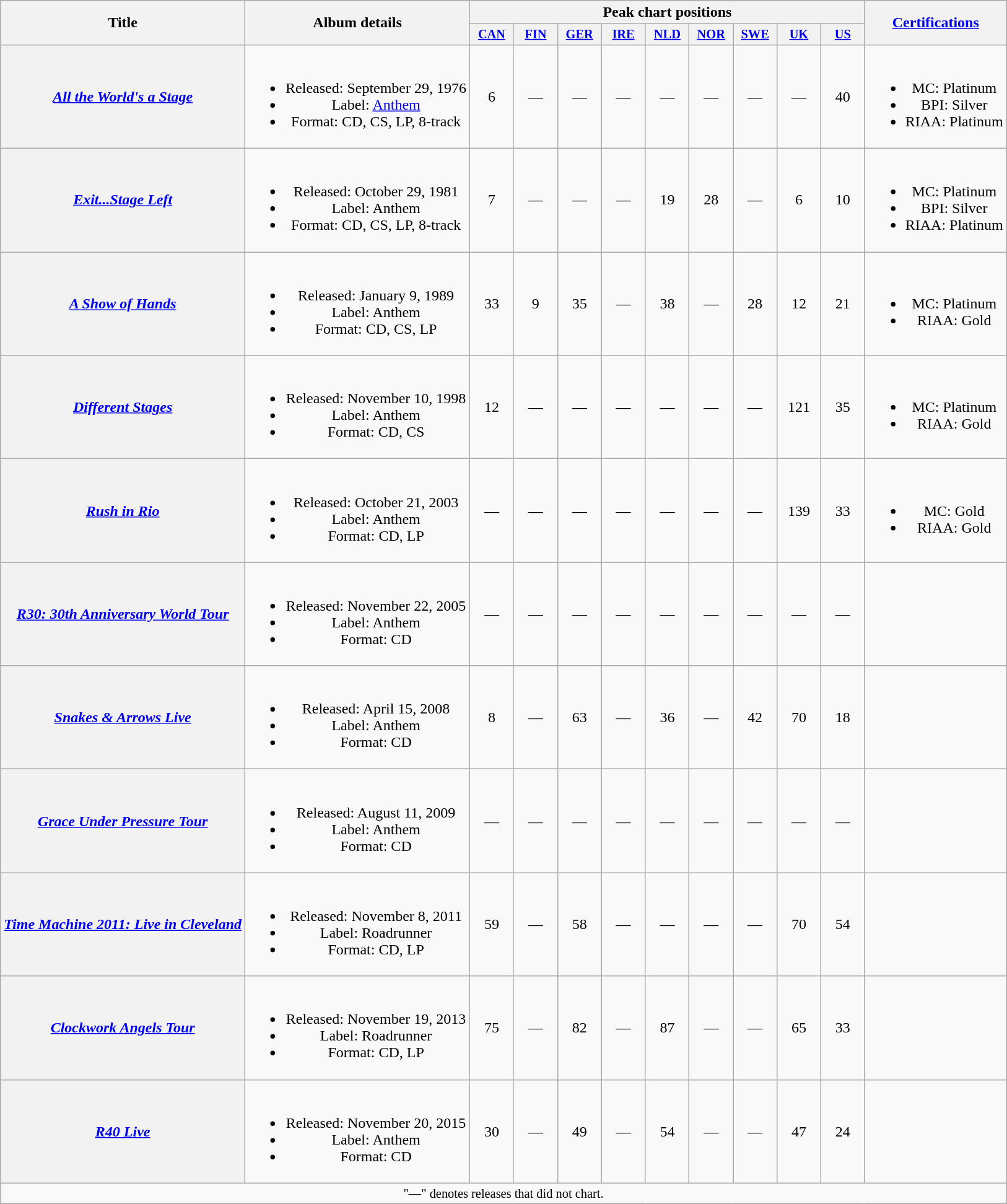<table class="wikitable plainrowheaders" style="text-align:center;">
<tr>
<th rowspan="2">Title</th>
<th rowspan="2">Album details</th>
<th colspan="9">Peak chart positions</th>
<th rowspan="2"><a href='#'>Certifications</a><br></th>
</tr>
<tr>
<th style="width:3em;font-size:85%"><a href='#'>CAN</a><br></th>
<th style="width:3em;font-size:85%"><a href='#'>FIN</a><br></th>
<th style="width:3em;font-size:85%"><a href='#'>GER</a><br></th>
<th style="width:3em;font-size:85%"><a href='#'>IRE</a><br></th>
<th style="width:3em;font-size:85%"><a href='#'>NLD</a><br></th>
<th style="width:3em;font-size:85%"><a href='#'>NOR</a><br></th>
<th style="width:3em;font-size:85%"><a href='#'>SWE</a><br></th>
<th style="width:3em;font-size:85%"><a href='#'>UK</a><br></th>
<th style="width:3em;font-size:85%"><a href='#'>US</a><br></th>
</tr>
<tr>
<th scope="row"><em><a href='#'>All the World's a Stage</a></em></th>
<td><br><ul><li>Released: September 29, 1976</li><li>Label: <a href='#'>Anthem</a></li><li>Format: CD, CS, LP, 8-track</li></ul></td>
<td>6</td>
<td>—</td>
<td>—</td>
<td>—</td>
<td>—</td>
<td>—</td>
<td>—</td>
<td>—</td>
<td>40</td>
<td><br><ul><li>MC: Platinum</li><li>BPI: Silver</li><li>RIAA: Platinum</li></ul></td>
</tr>
<tr>
<th scope="row"><em><a href='#'>Exit...Stage Left</a></em></th>
<td><br><ul><li>Released: October 29, 1981</li><li>Label: Anthem</li><li>Format: CD, CS, LP, 8-track</li></ul></td>
<td>7</td>
<td>—</td>
<td>—</td>
<td>—</td>
<td>19</td>
<td>28</td>
<td>—</td>
<td>6</td>
<td>10</td>
<td><br><ul><li>MC: Platinum</li><li>BPI: Silver</li><li>RIAA: Platinum</li></ul></td>
</tr>
<tr>
<th scope="row"><em><a href='#'>A Show of Hands</a></em></th>
<td><br><ul><li>Released: January 9, 1989</li><li>Label: Anthem</li><li>Format: CD, CS, LP</li></ul></td>
<td>33</td>
<td>9</td>
<td>35</td>
<td>—</td>
<td>38</td>
<td>—</td>
<td>28</td>
<td>12</td>
<td>21</td>
<td><br><ul><li>MC: Platinum</li><li>RIAA: Gold</li></ul></td>
</tr>
<tr>
<th scope="row"><em><a href='#'>Different Stages</a></em></th>
<td><br><ul><li>Released: November 10, 1998</li><li>Label: Anthem</li><li>Format: CD, CS</li></ul></td>
<td>12</td>
<td>—</td>
<td>—</td>
<td>—</td>
<td>—</td>
<td>—</td>
<td>—</td>
<td>121</td>
<td>35</td>
<td><br><ul><li>MC: Platinum</li><li>RIAA: Gold</li></ul></td>
</tr>
<tr>
<th scope="row"><em><a href='#'>Rush in Rio</a></em></th>
<td><br><ul><li>Released: October 21, 2003</li><li>Label: Anthem</li><li>Format: CD, LP</li></ul></td>
<td>—</td>
<td>—</td>
<td>—</td>
<td>—</td>
<td>—</td>
<td>—</td>
<td>—</td>
<td>139</td>
<td>33</td>
<td><br><ul><li>MC: Gold</li><li>RIAA: Gold</li></ul></td>
</tr>
<tr>
<th scope="row"><em><a href='#'>R30: 30th Anniversary World Tour</a></em></th>
<td><br><ul><li>Released: November 22, 2005</li><li>Label: Anthem</li><li>Format: CD</li></ul></td>
<td>—</td>
<td>—</td>
<td>—</td>
<td>—</td>
<td>—</td>
<td>—</td>
<td>—</td>
<td>—</td>
<td>—</td>
<td></td>
</tr>
<tr>
<th scope="row"><em><a href='#'>Snakes & Arrows Live</a></em></th>
<td><br><ul><li>Released: April 15, 2008</li><li>Label: Anthem</li><li>Format: CD</li></ul></td>
<td>8</td>
<td>—</td>
<td>63</td>
<td>—</td>
<td>36</td>
<td>—</td>
<td>42</td>
<td>70</td>
<td>18</td>
<td></td>
</tr>
<tr>
<th scope="row"><em><a href='#'>Grace Under Pressure Tour</a></em></th>
<td><br><ul><li>Released: August 11, 2009</li><li>Label: Anthem</li><li>Format: CD</li></ul></td>
<td>—</td>
<td>—</td>
<td>—</td>
<td>—</td>
<td>—</td>
<td>—</td>
<td>—</td>
<td>—</td>
<td>—</td>
<td></td>
</tr>
<tr>
<th scope="row"><em><a href='#'>Time Machine 2011: Live in Cleveland</a></em></th>
<td><br><ul><li>Released: November 8, 2011</li><li>Label: Roadrunner</li><li>Format: CD, LP</li></ul></td>
<td>59</td>
<td>—</td>
<td>58</td>
<td>—</td>
<td>—</td>
<td>—</td>
<td>—</td>
<td>70</td>
<td>54</td>
<td></td>
</tr>
<tr>
<th scope="row"><em><a href='#'>Clockwork Angels Tour</a></em></th>
<td><br><ul><li>Released: November 19, 2013</li><li>Label: Roadrunner</li><li>Format: CD, LP</li></ul></td>
<td>75</td>
<td>—</td>
<td>82</td>
<td>—</td>
<td>87</td>
<td>—</td>
<td>—</td>
<td>65</td>
<td>33</td>
<td></td>
</tr>
<tr>
<th scope="row"><em><a href='#'>R40 Live</a></em></th>
<td><br><ul><li>Released: November 20, 2015</li><li>Label: Anthem</li><li>Format: CD</li></ul></td>
<td>30</td>
<td>—</td>
<td>49</td>
<td>—</td>
<td>54</td>
<td>—</td>
<td>—</td>
<td>47</td>
<td>24</td>
<td></td>
</tr>
<tr>
<td colspan="16" style="text-align:center; font-size:85%;">"—" denotes releases that did not chart.</td>
</tr>
</table>
